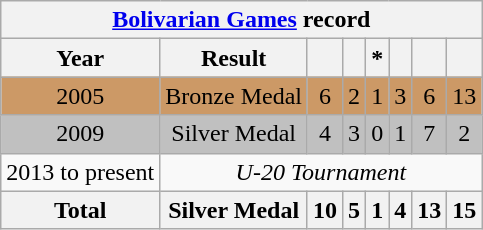<table class="wikitable" style="text-align: center;">
<tr>
<th colspan=8><a href='#'>Bolivarian Games</a> record</th>
</tr>
<tr>
<th>Year</th>
<th>Result</th>
<th></th>
<th></th>
<th>*</th>
<th></th>
<th></th>
<th></th>
</tr>
<tr style="background:#c96;">
<td> 2005</td>
<td>Bronze Medal</td>
<td>6</td>
<td>2</td>
<td>1</td>
<td>3</td>
<td>6</td>
<td>13</td>
</tr>
<tr style="background:silver;">
<td> 2009</td>
<td>Silver Medal</td>
<td>4</td>
<td>3</td>
<td>0</td>
<td>1</td>
<td>7</td>
<td>2</td>
</tr>
<tr>
<td> 2013 to present</td>
<td colspan=7><em>U-20 Tournament</em></td>
</tr>
<tr>
<th>Total</th>
<th>Silver Medal</th>
<th>10</th>
<th>5</th>
<th>1</th>
<th>4</th>
<th>13</th>
<th>15</th>
</tr>
</table>
